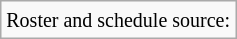<table class="wikitable">
<tr>
<td><small>Roster and schedule source:</small></td>
</tr>
</table>
